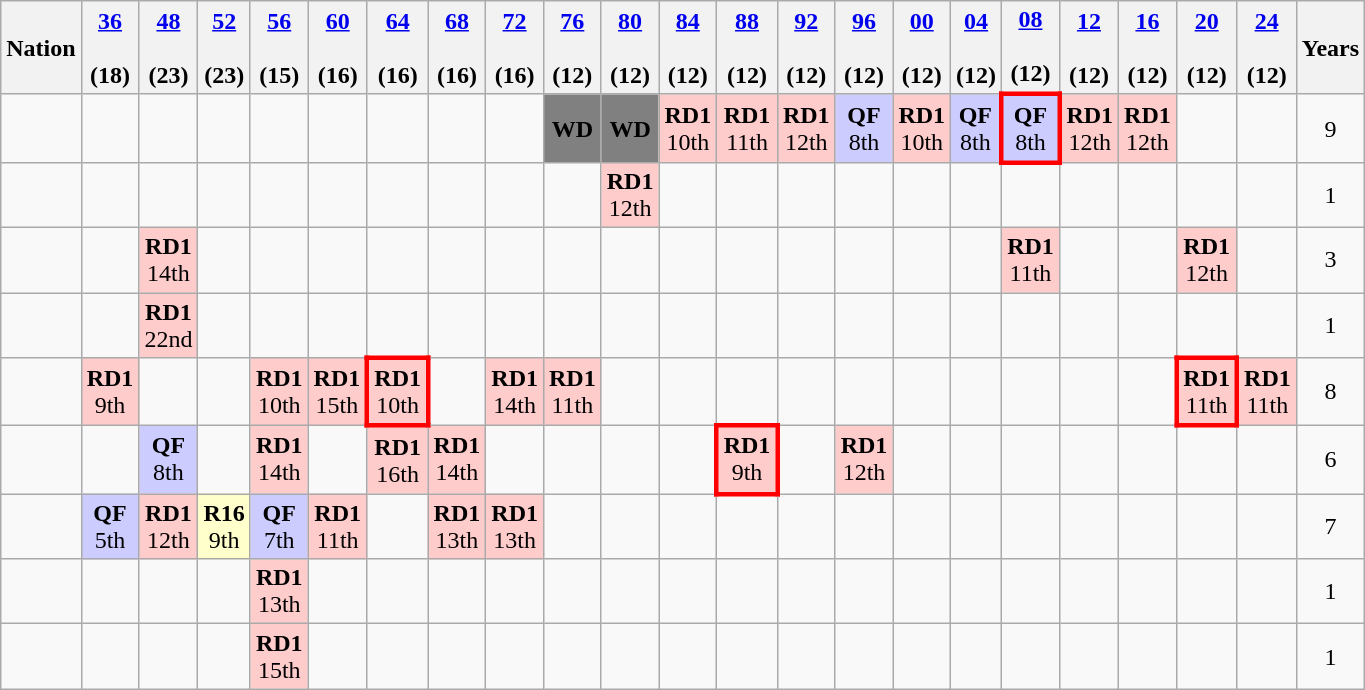<table class="wikitable" style="text-align:center">
<tr>
<th>Nation</th>
<th><a href='#'>36</a><br><br>(18)</th>
<th><a href='#'>48</a><br><br>(23)</th>
<th><a href='#'>52</a><br><br>(23)</th>
<th><a href='#'>56</a><br> <br>(15)</th>
<th><a href='#'>60</a><br><br>(16)</th>
<th><a href='#'>64</a><br><br>(16)</th>
<th><a href='#'>68</a><br><br>(16)</th>
<th><a href='#'>72</a><br><br>(16)</th>
<th><a href='#'>76</a><br><br>(12)</th>
<th><a href='#'>80</a><br><br>(12)</th>
<th><a href='#'>84</a><br><br>(12)</th>
<th><a href='#'>88</a><br><br>(12)</th>
<th><a href='#'>92</a><br><br>(12)</th>
<th><a href='#'>96</a><br><br>(12)</th>
<th><a href='#'>00</a><br><br>(12)</th>
<th><a href='#'>04</a><br><br>(12)</th>
<th><a href='#'>08</a><br><br>(12)</th>
<th><a href='#'>12</a><br><br>(12)</th>
<th><a href='#'>16</a><br><br>(12)</th>
<th><a href='#'>20</a><br><br>(12)</th>
<th><a href='#'>24</a><br><br>(12)</th>
<th>Years</th>
</tr>
<tr>
<td align=left></td>
<td></td>
<td></td>
<td></td>
<td></td>
<td></td>
<td></td>
<td></td>
<td></td>
<td bgcolor=gray><strong>WD</strong></td>
<td bgcolor=gray><strong>WD</strong></td>
<td bgcolor=#ffcccc><strong>RD1</strong><br>10th</td>
<td bgcolor=#ffcccc><strong>RD1</strong><br>11th</td>
<td bgcolor=#ffcccc><strong>RD1</strong><br>12th</td>
<td bgcolor=#ccccff><strong>QF</strong><br>8th</td>
<td bgcolor=#ffcccc><strong>RD1</strong><br>10th</td>
<td bgcolor=#ccccff><strong>QF</strong><br>8th</td>
<td style="border:3px solid red" bgcolor=#ccccff><strong>QF</strong><br>8th</td>
<td bgcolor=#ffcccc><strong>RD1</strong><br>12th</td>
<td bgcolor=#ffcccc><strong>RD1</strong><br>12th</td>
<td></td>
<td></td>
<td>9</td>
</tr>
<tr>
<td align=left></td>
<td></td>
<td></td>
<td></td>
<td></td>
<td></td>
<td></td>
<td></td>
<td></td>
<td></td>
<td bgcolor=#ffcccc><strong>RD1</strong><br>12th</td>
<td></td>
<td></td>
<td></td>
<td></td>
<td></td>
<td></td>
<td></td>
<td></td>
<td></td>
<td></td>
<td></td>
<td>1</td>
</tr>
<tr>
<td align=left></td>
<td></td>
<td bgcolor=#ffcccc><strong>RD1</strong><br>14th</td>
<td></td>
<td></td>
<td></td>
<td></td>
<td></td>
<td></td>
<td></td>
<td></td>
<td></td>
<td></td>
<td></td>
<td></td>
<td></td>
<td></td>
<td bgcolor=#ffcccc><strong>RD1</strong><br>11th</td>
<td></td>
<td></td>
<td bgcolor=#ffcccc><strong>RD1</strong><br>12th</td>
<td></td>
<td>3</td>
</tr>
<tr>
<td align=left></td>
<td></td>
<td bgcolor=#ffcccc><strong>RD1</strong><br>22nd</td>
<td></td>
<td></td>
<td></td>
<td></td>
<td></td>
<td></td>
<td></td>
<td></td>
<td></td>
<td></td>
<td></td>
<td></td>
<td></td>
<td></td>
<td></td>
<td></td>
<td></td>
<td></td>
<td></td>
<td>1</td>
</tr>
<tr>
<td align=left></td>
<td bgcolor=#ffcccc><strong>RD1</strong><br>9th</td>
<td></td>
<td></td>
<td bgcolor=#ffcccc><strong>RD1</strong><br>10th</td>
<td bgcolor=#ffcccc><strong>RD1</strong><br>15th</td>
<td style="border:3px solid red" bgcolor=#ffcccc><strong>RD1</strong><br>10th</td>
<td></td>
<td bgcolor=#ffcccc><strong>RD1</strong><br>14th</td>
<td bgcolor=#ffcccc><strong>RD1</strong><br>11th</td>
<td></td>
<td></td>
<td></td>
<td></td>
<td></td>
<td></td>
<td></td>
<td></td>
<td></td>
<td></td>
<td style="border:3px solid red" bgcolor=#ffcccc><strong>RD1</strong><br>11th</td>
<td bgcolor=#ffcccc><strong>RD1</strong><br>11th</td>
<td>8</td>
</tr>
<tr>
<td align=left></td>
<td></td>
<td bgcolor=#ccccff><strong>QF</strong><br>8th</td>
<td></td>
<td bgcolor=#ffcccc><strong>RD1</strong><br>14th</td>
<td></td>
<td bgcolor=#ffcccc><strong>RD1</strong><br>16th</td>
<td bgcolor=#ffcccc><strong>RD1</strong><br>14th</td>
<td></td>
<td></td>
<td></td>
<td></td>
<td style="border:3px solid red" bgcolor=#ffcccc><strong>RD1</strong><br>9th</td>
<td></td>
<td bgcolor=#ffcccc><strong>RD1</strong><br>12th</td>
<td></td>
<td></td>
<td></td>
<td></td>
<td></td>
<td></td>
<td></td>
<td>6</td>
</tr>
<tr>
<td align=left></td>
<td bgcolor=#ccccff><strong>QF</strong><br>5th</td>
<td bgcolor=#ffcccc><strong>RD1</strong><br>12th</td>
<td bgcolor=#ffffcc><strong>R16</strong><br>9th</td>
<td bgcolor=#ccccff><strong>QF</strong><br>7th</td>
<td bgcolor=#ffcccc><strong>RD1</strong><br>11th</td>
<td></td>
<td bgcolor=#ffcccc><strong>RD1</strong><br>13th</td>
<td bgcolor=#ffcccc><strong>RD1</strong><br>13th</td>
<td></td>
<td></td>
<td></td>
<td></td>
<td></td>
<td></td>
<td></td>
<td></td>
<td></td>
<td></td>
<td></td>
<td></td>
<td></td>
<td>7</td>
</tr>
<tr>
<td align=left></td>
<td></td>
<td></td>
<td></td>
<td bgcolor=#ffcccc><strong>RD1</strong><br>13th</td>
<td></td>
<td></td>
<td></td>
<td></td>
<td></td>
<td></td>
<td></td>
<td></td>
<td></td>
<td></td>
<td></td>
<td></td>
<td></td>
<td></td>
<td></td>
<td></td>
<td></td>
<td>1</td>
</tr>
<tr>
<td align=left></td>
<td></td>
<td></td>
<td></td>
<td bgcolor=#ffcccc><strong>RD1</strong><br>15th</td>
<td></td>
<td></td>
<td></td>
<td></td>
<td></td>
<td></td>
<td></td>
<td></td>
<td></td>
<td></td>
<td></td>
<td></td>
<td></td>
<td></td>
<td></td>
<td></td>
<td></td>
<td>1</td>
</tr>
</table>
